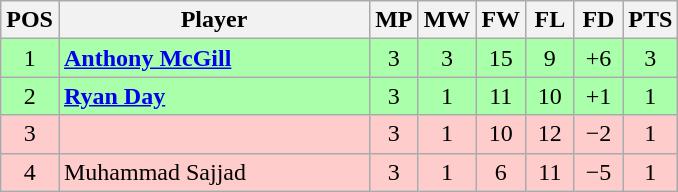<table class="wikitable" style="text-align: center;">
<tr>
<th width=25>POS</th>
<th width=200>Player</th>
<th width=25>MP</th>
<th width=25>MW</th>
<th width=25>FW</th>
<th width=25>FL</th>
<th width=25>FD</th>
<th width=25>PTS</th>
</tr>
<tr style="background:#aaffaa;">
<td>1</td>
<td style="text-align:left;"> <strong><a href='#'>Anthony McGill</a></strong></td>
<td>3</td>
<td>3</td>
<td>15</td>
<td>9</td>
<td>+6</td>
<td>3</td>
</tr>
<tr style="background:#aaffaa;">
<td>2</td>
<td style="text-align:left;"> <strong><a href='#'>Ryan Day</a></strong></td>
<td>3</td>
<td>1</td>
<td>11</td>
<td>10</td>
<td>+1</td>
<td>1</td>
</tr>
<tr style="background:#fcc;">
<td>3</td>
<td style="text-align:left;"></td>
<td>3</td>
<td>1</td>
<td>10</td>
<td>12</td>
<td>−2</td>
<td>1</td>
</tr>
<tr style="background:#fcc;">
<td>4</td>
<td style="text-align:left;"> Muhammad Sajjad</td>
<td>3</td>
<td>1</td>
<td>6</td>
<td>11</td>
<td>−5</td>
<td>1</td>
</tr>
</table>
